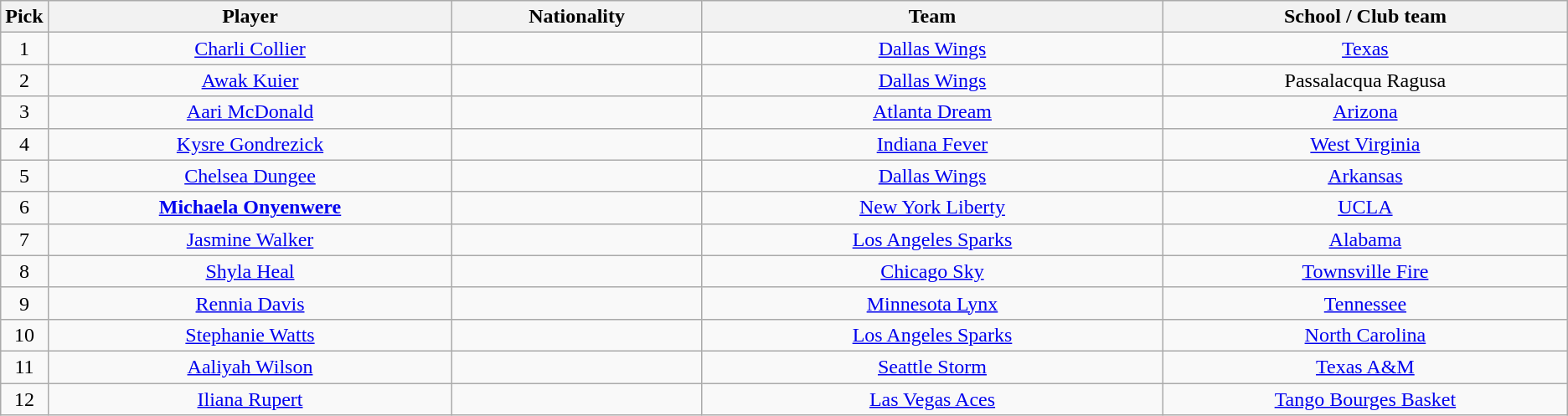<table class="wikitable" style="text-align: center;">
<tr>
<th width=30>Pick</th>
<th width=333>Player</th>
<th width=200>Nationality</th>
<th width=383>Team</th>
<th width=333>School / Club team</th>
</tr>
<tr>
<td>1</td>
<td><a href='#'>Charli Collier</a></td>
<td></td>
<td><a href='#'>Dallas Wings</a> </td>
<td><a href='#'>Texas</a></td>
</tr>
<tr>
<td>2</td>
<td><a href='#'>Awak Kuier</a></td>
<td></td>
<td><a href='#'>Dallas Wings</a></td>
<td>Passalacqua Ragusa </td>
</tr>
<tr>
<td>3</td>
<td><a href='#'>Aari McDonald</a></td>
<td></td>
<td><a href='#'>Atlanta Dream</a></td>
<td><a href='#'>Arizona</a></td>
</tr>
<tr>
<td>4</td>
<td><a href='#'>Kysre Gondrezick</a></td>
<td></td>
<td><a href='#'>Indiana Fever</a></td>
<td><a href='#'>West Virginia</a></td>
</tr>
<tr>
<td>5</td>
<td><a href='#'>Chelsea Dungee</a></td>
<td></td>
<td><a href='#'>Dallas Wings</a> </td>
<td><a href='#'>Arkansas</a></td>
</tr>
<tr>
<td>6</td>
<td><strong><a href='#'>Michaela Onyenwere</a></strong></td>
<td></td>
<td><a href='#'>New York Liberty</a> </td>
<td><a href='#'>UCLA</a></td>
</tr>
<tr>
<td>7</td>
<td><a href='#'>Jasmine Walker</a></td>
<td></td>
<td><a href='#'>Los Angeles Sparks</a> </td>
<td><a href='#'>Alabama</a></td>
</tr>
<tr>
<td>8</td>
<td><a href='#'>Shyla Heal</a></td>
<td></td>
<td><a href='#'>Chicago Sky</a> </td>
<td><a href='#'>Townsville Fire</a> </td>
</tr>
<tr>
<td>9</td>
<td><a href='#'>Rennia Davis</a></td>
<td></td>
<td><a href='#'>Minnesota Lynx</a></td>
<td><a href='#'>Tennessee</a></td>
</tr>
<tr>
<td>10</td>
<td><a href='#'>Stephanie Watts</a></td>
<td></td>
<td><a href='#'>Los Angeles Sparks</a></td>
<td><a href='#'>North Carolina</a></td>
</tr>
<tr>
<td>11</td>
<td><a href='#'>Aaliyah Wilson</a></td>
<td></td>
<td><a href='#'>Seattle Storm</a></td>
<td><a href='#'>Texas A&M</a></td>
</tr>
<tr>
<td>12</td>
<td><a href='#'>Iliana Rupert</a></td>
<td></td>
<td><a href='#'>Las Vegas Aces</a></td>
<td><a href='#'>Tango Bourges Basket</a> </td>
</tr>
</table>
